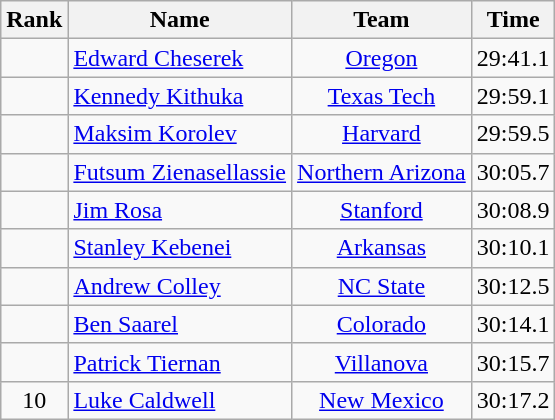<table class="wikitable sortable" style="text-align:center">
<tr>
<th>Rank</th>
<th>Name</th>
<th>Team</th>
<th>Time</th>
</tr>
<tr>
<td></td>
<td align=left> <a href='#'>Edward Cheserek</a></td>
<td><a href='#'>Oregon</a></td>
<td>29:41.1</td>
</tr>
<tr>
<td></td>
<td align=left> <a href='#'>Kennedy Kithuka</a></td>
<td><a href='#'>Texas Tech</a></td>
<td>29:59.1</td>
</tr>
<tr>
<td></td>
<td align=left> <a href='#'>Maksim Korolev</a></td>
<td><a href='#'>Harvard</a></td>
<td>29:59.5</td>
</tr>
<tr>
<td></td>
<td align=left> <a href='#'>Futsum Zienasellassie</a></td>
<td><a href='#'>Northern Arizona</a></td>
<td>30:05.7</td>
</tr>
<tr>
<td></td>
<td align=left> <a href='#'>Jim Rosa</a></td>
<td><a href='#'>Stanford</a></td>
<td>30:08.9</td>
</tr>
<tr>
<td></td>
<td align=left> <a href='#'>Stanley Kebenei</a></td>
<td><a href='#'>Arkansas</a></td>
<td>30:10.1</td>
</tr>
<tr>
<td></td>
<td align=left> <a href='#'>Andrew Colley</a></td>
<td><a href='#'>NC State</a></td>
<td>30:12.5</td>
</tr>
<tr>
<td></td>
<td align=left> <a href='#'>Ben Saarel</a></td>
<td><a href='#'>Colorado</a></td>
<td>30:14.1</td>
</tr>
<tr>
<td></td>
<td align=left> <a href='#'>Patrick Tiernan</a></td>
<td><a href='#'>Villanova</a></td>
<td>30:15.7</td>
</tr>
<tr>
<td>10</td>
<td align=left> <a href='#'>Luke Caldwell</a></td>
<td><a href='#'>New Mexico</a></td>
<td>30:17.2</td>
</tr>
</table>
